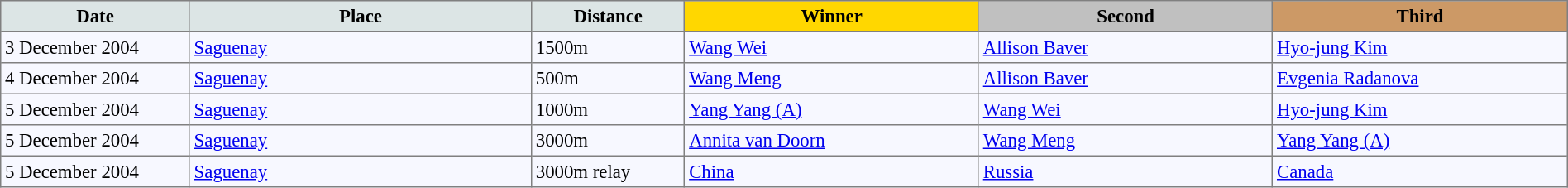<table bgcolor="#f7f8ff" cellpadding="3" cellspacing="0" border="1" style="font-size: 95%; border: gray solid 1px; border-collapse: collapse;">
<tr bgcolor="#CCCCCC">
<td align="center" bgcolor="#DCE5E5" width="150"><strong>Date</strong></td>
<td align="center" bgcolor="#DCE5E5" width="280"><strong>Place</strong></td>
<td align="center" bgcolor="#DCE5E5" width="120"><strong>Distance</strong></td>
<td align="center" bgcolor="gold" width="240"><strong>Winner</strong></td>
<td align="center" bgcolor="silver" width="240"><strong>Second</strong></td>
<td align="center" bgcolor="CC9966" width="240"><strong>Third</strong></td>
</tr>
<tr align="left">
<td>3 December 2004</td>
<td> <a href='#'>Saguenay</a></td>
<td>1500m</td>
<td> <a href='#'>Wang Wei</a></td>
<td> <a href='#'>Allison Baver</a></td>
<td> <a href='#'>Hyo-jung Kim</a></td>
</tr>
<tr align="left">
<td>4 December 2004</td>
<td> <a href='#'>Saguenay</a></td>
<td>500m</td>
<td> <a href='#'>Wang Meng</a></td>
<td> <a href='#'>Allison Baver</a></td>
<td> <a href='#'>Evgenia Radanova</a></td>
</tr>
<tr align="left">
<td>5 December 2004</td>
<td> <a href='#'>Saguenay</a></td>
<td>1000m</td>
<td> <a href='#'>Yang Yang (A)</a></td>
<td> <a href='#'>Wang Wei</a></td>
<td> <a href='#'>Hyo-jung Kim</a></td>
</tr>
<tr align="left">
<td>5 December 2004</td>
<td> <a href='#'>Saguenay</a></td>
<td>3000m</td>
<td> <a href='#'>Annita van Doorn</a></td>
<td> <a href='#'>Wang Meng</a></td>
<td> <a href='#'>Yang Yang (A)</a></td>
</tr>
<tr align="left">
<td>5 December 2004</td>
<td> <a href='#'>Saguenay</a></td>
<td>3000m relay</td>
<td> <a href='#'>China</a></td>
<td> <a href='#'>Russia</a></td>
<td> <a href='#'>Canada</a></td>
</tr>
</table>
